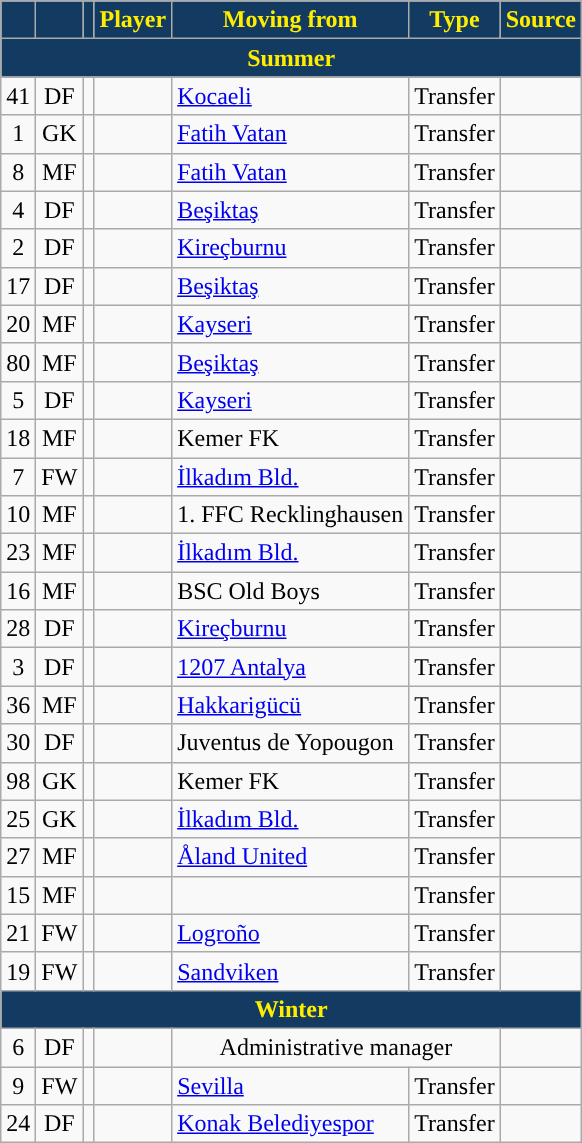<table class="wikitable plainrowheaders sortable" style="text-align:center">
<tr>
<th style="background:#133A61; color:#FFED00; "></th>
<th style="background:#133A61; color:#FFED00; "></th>
<th style="background:#133A61; color:#FFED00; "></th>
<th style="background:#133A61; color:#FFED00; ">Player</th>
<th style="background:#133A61; color:#FFED00; ">Moving from</th>
<th style="background:#133A61; color:#FFED00; ">Type</th>
<th style="background:#133A61; color:#FFED00; ">Source</th>
</tr>
<tr>
<th colspan=7 style="background:#133A61; color:#FFED00; ">Summer</th>
</tr>
<tr>
<td>41</td>
<td>DF</td>
<td></td>
<td align=left></td>
<td align=left><a href='#'>Kocaeli</a></td>
<td>Transfer</td>
<td></td>
</tr>
<tr>
<td>1</td>
<td>GK</td>
<td></td>
<td align=left></td>
<td align=left><a href='#'>Fatih Vatan</a></td>
<td>Transfer</td>
<td></td>
</tr>
<tr>
<td>8</td>
<td>MF</td>
<td></td>
<td align=left></td>
<td align=left><a href='#'>Fatih Vatan</a></td>
<td>Transfer</td>
<td></td>
</tr>
<tr>
<td>4</td>
<td>DF</td>
<td></td>
<td align=left></td>
<td align=left><a href='#'>Beşiktaş</a></td>
<td>Transfer</td>
<td></td>
</tr>
<tr>
<td>2</td>
<td>DF</td>
<td></td>
<td align=left></td>
<td align=left><a href='#'>Kireçburnu</a></td>
<td>Transfer</td>
<td></td>
</tr>
<tr>
<td>17</td>
<td>DF</td>
<td></td>
<td align=left></td>
<td align=left><a href='#'>Beşiktaş</a></td>
<td>Transfer</td>
<td></td>
</tr>
<tr>
<td>20</td>
<td>MF</td>
<td></td>
<td align=left></td>
<td align=left><a href='#'>Kayseri</a></td>
<td>Transfer</td>
<td></td>
</tr>
<tr>
<td>80</td>
<td>MF</td>
<td></td>
<td align=left></td>
<td align=left><a href='#'>Beşiktaş</a></td>
<td>Transfer</td>
<td></td>
</tr>
<tr>
<td>5</td>
<td>DF</td>
<td></td>
<td align=left></td>
<td align=left><a href='#'>Kayseri</a></td>
<td>Transfer</td>
<td></td>
</tr>
<tr>
<td>18</td>
<td>MF</td>
<td></td>
<td align=left></td>
<td align=left>Kemer FK</td>
<td>Transfer</td>
<td></td>
</tr>
<tr>
<td>7</td>
<td>FW</td>
<td></td>
<td align=left></td>
<td align=left><a href='#'>İlkadım Bld.</a></td>
<td>Transfer</td>
<td></td>
</tr>
<tr>
<td>10</td>
<td>MF</td>
<td></td>
<td align=left></td>
<td align=left> 1. FFC Recklinghausen</td>
<td>Transfer</td>
<td></td>
</tr>
<tr>
<td>23</td>
<td>MF</td>
<td></td>
<td align=left></td>
<td align=left><a href='#'>İlkadım Bld.</a></td>
<td>Transfer</td>
<td></td>
</tr>
<tr>
<td>16</td>
<td>MF</td>
<td></td>
<td align=left></td>
<td align=left> BSC Old Boys</td>
<td>Transfer</td>
<td></td>
</tr>
<tr>
<td>28</td>
<td>DF</td>
<td></td>
<td align=left></td>
<td align=left><a href='#'>Kireçburnu</a></td>
<td>Transfer</td>
<td></td>
</tr>
<tr>
<td>3</td>
<td>DF</td>
<td></td>
<td align=left></td>
<td align=left><a href='#'>1207 Antalya</a></td>
<td>Transfer</td>
<td></td>
</tr>
<tr>
<td>36</td>
<td>MF</td>
<td></td>
<td align=left></td>
<td align=left><a href='#'>Hakkarigücü</a></td>
<td>Transfer</td>
<td></td>
</tr>
<tr>
<td>30</td>
<td>DF</td>
<td></td>
<td align=left></td>
<td align=left> Juventus de Yopougon</td>
<td>Transfer</td>
<td></td>
</tr>
<tr>
<td>98</td>
<td>GK</td>
<td></td>
<td align=left></td>
<td align=left>Kemer FK</td>
<td>Transfer</td>
<td></td>
</tr>
<tr>
<td>25</td>
<td>GK</td>
<td></td>
<td align=left></td>
<td align=left><a href='#'>İlkadım Bld.</a></td>
<td>Transfer</td>
<td></td>
</tr>
<tr>
<td>27</td>
<td>MF</td>
<td></td>
<td align=left></td>
<td align=left> <a href='#'>Åland United</a></td>
<td>Transfer</td>
<td></td>
</tr>
<tr>
<td>15</td>
<td>MF</td>
<td></td>
<td align=left></td>
<td align=left></td>
<td>Transfer</td>
<td></td>
</tr>
<tr>
<td>21</td>
<td>FW</td>
<td></td>
<td align=left></td>
<td align=left> <a href='#'>Logroño</a></td>
<td>Transfer</td>
<td></td>
</tr>
<tr>
<td>19</td>
<td>FW</td>
<td></td>
<td align=left></td>
<td align=left> <a href='#'>Sandviken</a></td>
<td>Transfer</td>
<td></td>
</tr>
<tr>
<th colspan=7 style="background:#133A61; color:#FFED00; ">Winter</th>
</tr>
<tr>
<td>6</td>
<td>DF</td>
<td></td>
<td align=left></td>
<td colspan="2">Administrative manager</td>
<td></td>
</tr>
<tr>
<td>9</td>
<td>FW</td>
<td></td>
<td align=left></td>
<td align=left> <a href='#'>Sevilla</a></td>
<td>Transfer</td>
<td></td>
</tr>
<tr>
<td>24</td>
<td>DF</td>
<td></td>
<td align=left></td>
<td align=left><a href='#'>Konak Belediyespor</a></td>
<td>Transfer</td>
<td></td>
</tr>
</table>
